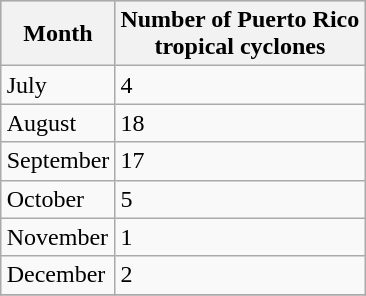<table class="wikitable" style="margin:0.5em auto">
<tr bgcolor="#CCCCCC">
<th>Month</th>
<th>Number of Puerto Rico<br>tropical cyclones</th>
</tr>
<tr>
<td>July</td>
<td>4</td>
</tr>
<tr>
<td>August</td>
<td>18</td>
</tr>
<tr>
<td>September</td>
<td>17</td>
</tr>
<tr>
<td>October</td>
<td>5</td>
</tr>
<tr>
<td>November</td>
<td>1</td>
</tr>
<tr>
<td>December</td>
<td>2</td>
</tr>
<tr>
</tr>
</table>
